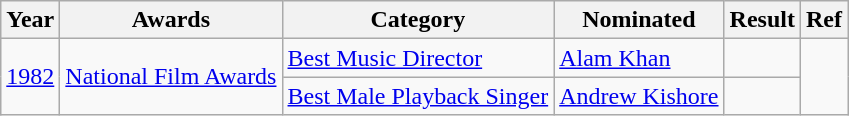<table class="wikitable">
<tr>
<th>Year</th>
<th>Awards</th>
<th>Category</th>
<th>Nominated</th>
<th>Result</th>
<th>Ref</th>
</tr>
<tr>
<td rowspan="2"><a href='#'>1982</a></td>
<td rowspan="2"><a href='#'>National Film Awards</a></td>
<td><a href='#'>Best Music Director</a></td>
<td><a href='#'>Alam Khan</a></td>
<td></td>
<td rowspan="2"></td>
</tr>
<tr>
<td><a href='#'>Best Male Playback Singer</a></td>
<td><a href='#'>Andrew Kishore</a></td>
<td></td>
</tr>
</table>
